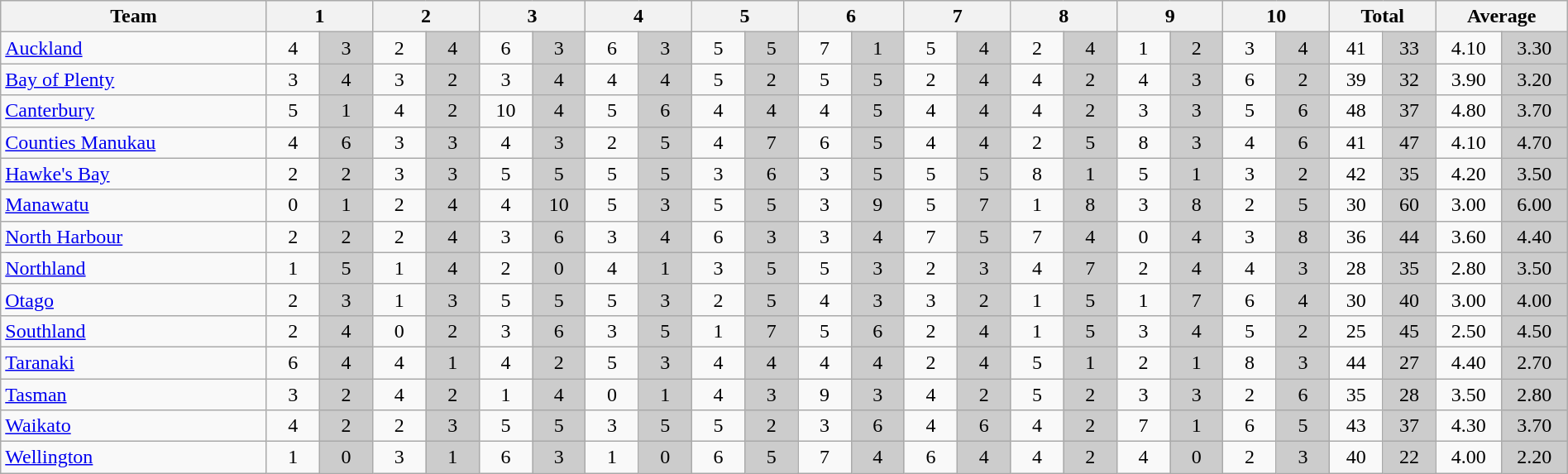<table class="wikitable" style="text-align:center;width:100%">
<tr>
<th style="width:10%">Team</th>
<th style="width:4%" colspan=2>1</th>
<th style="width:4%" colspan=2>2</th>
<th style="width:4%" colspan=2>3</th>
<th style="width:4%" colspan=2>4</th>
<th style="width:4%" colspan=2>5</th>
<th style="width:4%" colspan=2>6</th>
<th style="width:4%" colspan=2>7</th>
<th style="width:4%" colspan=2>8</th>
<th style="width:4%" colspan=2>9</th>
<th style="width:4%" colspan=2>10</th>
<th style="width:4%" colspan=2>Total</th>
<th style="width:4%" colspan=2>Average</th>
</tr>
<tr>
<td style="text-align:left"><a href='#'>Auckland</a></td>
<td>4</td>
<td style="background:#ccc">3</td>
<td>2</td>
<td style="background:#ccc">4</td>
<td>6</td>
<td style="background:#ccc">3</td>
<td>6</td>
<td style="background:#ccc">3</td>
<td>5</td>
<td style="background:#ccc">5</td>
<td>7</td>
<td style="background:#ccc">1</td>
<td>5</td>
<td style="background:#ccc">4</td>
<td>2</td>
<td style="background:#ccc">4</td>
<td>1</td>
<td style="background:#ccc">2</td>
<td>3</td>
<td style="background:#ccc">4</td>
<td>41</td>
<td style="background:#ccc">33</td>
<td>4.10</td>
<td style="background:#ccc">3.30</td>
</tr>
<tr>
<td style="text-align:left"><a href='#'>Bay of Plenty</a></td>
<td>3</td>
<td style="background:#ccc">4</td>
<td>3</td>
<td style="background:#ccc">2</td>
<td>3</td>
<td style="background:#ccc">4</td>
<td>4</td>
<td style="background:#ccc">4</td>
<td>5</td>
<td style="background:#ccc">2</td>
<td>5</td>
<td style="background:#ccc">5</td>
<td>2</td>
<td style="background:#ccc">4</td>
<td>4</td>
<td style="background:#ccc">2</td>
<td>4</td>
<td style="background:#ccc">3</td>
<td>6</td>
<td style="background:#ccc">2</td>
<td>39</td>
<td style="background:#ccc">32</td>
<td>3.90</td>
<td style="background:#ccc">3.20</td>
</tr>
<tr>
<td style="text-align:left"><a href='#'>Canterbury</a></td>
<td>5</td>
<td style="background:#ccc">1</td>
<td>4</td>
<td style="background:#ccc">2</td>
<td>10</td>
<td style="background:#ccc">4</td>
<td>5</td>
<td style="background:#ccc">6</td>
<td>4</td>
<td style="background:#ccc">4</td>
<td>4</td>
<td style="background:#ccc">5</td>
<td>4</td>
<td style="background:#ccc">4</td>
<td>4</td>
<td style="background:#ccc">2</td>
<td>3</td>
<td style="background:#ccc">3</td>
<td>5</td>
<td style="background:#ccc">6</td>
<td>48</td>
<td style="background:#ccc">37</td>
<td>4.80</td>
<td style="background:#ccc">3.70</td>
</tr>
<tr>
<td style="text-align:left"><a href='#'>Counties Manukau</a></td>
<td>4</td>
<td style="background:#ccc">6</td>
<td>3</td>
<td style="background:#ccc">3</td>
<td>4</td>
<td style="background:#ccc">3</td>
<td>2</td>
<td style="background:#ccc">5</td>
<td>4</td>
<td style="background:#ccc">7</td>
<td>6</td>
<td style="background:#ccc">5</td>
<td>4</td>
<td style="background:#ccc">4</td>
<td>2</td>
<td style="background:#ccc">5</td>
<td>8</td>
<td style="background:#ccc">3</td>
<td>4</td>
<td style="background:#ccc">6</td>
<td>41</td>
<td style="background:#ccc">47</td>
<td>4.10</td>
<td style="background:#ccc">4.70</td>
</tr>
<tr>
<td style="text-align:left"><a href='#'>Hawke's Bay</a></td>
<td>2</td>
<td style="background:#ccc">2</td>
<td>3</td>
<td style="background:#ccc">3</td>
<td>5</td>
<td style="background:#ccc">5</td>
<td>5</td>
<td style="background:#ccc">5</td>
<td>3</td>
<td style="background:#ccc">6</td>
<td>3</td>
<td style="background:#ccc">5</td>
<td>5</td>
<td style="background:#ccc">5</td>
<td>8</td>
<td style="background:#ccc">1</td>
<td>5</td>
<td style="background:#ccc">1</td>
<td>3</td>
<td style="background:#ccc">2</td>
<td>42</td>
<td style="background:#ccc">35</td>
<td>4.20</td>
<td style="background:#ccc">3.50</td>
</tr>
<tr>
<td style="text-align:left"><a href='#'>Manawatu</a></td>
<td>0</td>
<td style="background:#ccc">1</td>
<td>2</td>
<td style="background:#ccc">4</td>
<td>4</td>
<td style="background:#ccc">10</td>
<td>5</td>
<td style="background:#ccc">3</td>
<td>5</td>
<td style="background:#ccc">5</td>
<td>3</td>
<td style="background:#ccc">9</td>
<td>5</td>
<td style="background:#ccc">7</td>
<td>1</td>
<td style="background:#ccc">8</td>
<td>3</td>
<td style="background:#ccc">8</td>
<td>2</td>
<td style="background:#ccc">5</td>
<td>30</td>
<td style="background:#ccc">60</td>
<td>3.00</td>
<td style="background:#ccc">6.00</td>
</tr>
<tr>
<td style="text-align:left"><a href='#'>North Harbour</a></td>
<td>2</td>
<td style="background:#ccc">2</td>
<td>2</td>
<td style="background:#ccc">4</td>
<td>3</td>
<td style="background:#ccc">6</td>
<td>3</td>
<td style="background:#ccc">4</td>
<td>6</td>
<td style="background:#ccc">3</td>
<td>3</td>
<td style="background:#ccc">4</td>
<td>7</td>
<td style="background:#ccc">5</td>
<td>7</td>
<td style="background:#ccc">4</td>
<td>0</td>
<td style="background:#ccc">4</td>
<td>3</td>
<td style="background:#ccc">8</td>
<td>36</td>
<td style="background:#ccc">44</td>
<td>3.60</td>
<td style="background:#ccc">4.40</td>
</tr>
<tr>
<td style="text-align:left"><a href='#'>Northland</a></td>
<td>1</td>
<td style="background:#ccc">5</td>
<td>1</td>
<td style="background:#ccc">4</td>
<td>2</td>
<td style="background:#ccc">0</td>
<td>4</td>
<td style="background:#ccc">1</td>
<td>3</td>
<td style="background:#ccc">5</td>
<td>5</td>
<td style="background:#ccc">3</td>
<td>2</td>
<td style="background:#ccc">3</td>
<td>4</td>
<td style="background:#ccc">7</td>
<td>2</td>
<td style="background:#ccc">4</td>
<td>4</td>
<td style="background:#ccc">3</td>
<td>28</td>
<td style="background:#ccc">35</td>
<td>2.80</td>
<td style="background:#ccc">3.50</td>
</tr>
<tr>
<td style="text-align:left"><a href='#'>Otago</a></td>
<td>2</td>
<td style="background:#ccc">3</td>
<td>1</td>
<td style="background:#ccc">3</td>
<td>5</td>
<td style="background:#ccc">5</td>
<td>5</td>
<td style="background:#ccc">3</td>
<td>2</td>
<td style="background:#ccc">5</td>
<td>4</td>
<td style="background:#ccc">3</td>
<td>3</td>
<td style="background:#ccc">2</td>
<td>1</td>
<td style="background:#ccc">5</td>
<td>1</td>
<td style="background:#ccc">7</td>
<td>6</td>
<td style="background:#ccc">4</td>
<td>30</td>
<td style="background:#ccc">40</td>
<td>3.00</td>
<td style="background:#ccc">4.00</td>
</tr>
<tr>
<td style="text-align:left"><a href='#'>Southland</a></td>
<td>2</td>
<td style="background:#ccc">4</td>
<td>0</td>
<td style="background:#ccc">2</td>
<td>3</td>
<td style="background:#ccc">6</td>
<td>3</td>
<td style="background:#ccc">5</td>
<td>1</td>
<td style="background:#ccc">7</td>
<td>5</td>
<td style="background:#ccc">6</td>
<td>2</td>
<td style="background:#ccc">4</td>
<td>1</td>
<td style="background:#ccc">5</td>
<td>3</td>
<td style="background:#ccc">4</td>
<td>5</td>
<td style="background:#ccc">2</td>
<td>25</td>
<td style="background:#ccc">45</td>
<td>2.50</td>
<td style="background:#ccc">4.50</td>
</tr>
<tr>
<td style="text-align:left"><a href='#'>Taranaki</a></td>
<td>6</td>
<td style="background:#ccc">4</td>
<td>4</td>
<td style="background:#ccc">1</td>
<td>4</td>
<td style="background:#ccc">2</td>
<td>5</td>
<td style="background:#ccc">3</td>
<td>4</td>
<td style="background:#ccc">4</td>
<td>4</td>
<td style="background:#ccc">4</td>
<td>2</td>
<td style="background:#ccc">4</td>
<td>5</td>
<td style="background:#ccc">1</td>
<td>2</td>
<td style="background:#ccc">1</td>
<td>8</td>
<td style="background:#ccc">3</td>
<td>44</td>
<td style="background:#ccc">27</td>
<td>4.40</td>
<td style="background:#ccc">2.70</td>
</tr>
<tr>
<td style="text-align:left"><a href='#'>Tasman</a></td>
<td>3</td>
<td style="background:#ccc">2</td>
<td>4</td>
<td style="background:#ccc">2</td>
<td>1</td>
<td style="background:#ccc">4</td>
<td>0</td>
<td style="background:#ccc">1</td>
<td>4</td>
<td style="background:#ccc">3</td>
<td>9</td>
<td style="background:#ccc">3</td>
<td>4</td>
<td style="background:#ccc">2</td>
<td>5</td>
<td style="background:#ccc">2</td>
<td>3</td>
<td style="background:#ccc">3</td>
<td>2</td>
<td style="background:#ccc">6</td>
<td>35</td>
<td style="background:#ccc">28</td>
<td>3.50</td>
<td style="background:#ccc">2.80</td>
</tr>
<tr>
<td style="text-align:left"><a href='#'>Waikato</a></td>
<td>4</td>
<td style="background:#ccc">2</td>
<td>2</td>
<td style="background:#ccc">3</td>
<td>5</td>
<td style="background:#ccc">5</td>
<td>3</td>
<td style="background:#ccc">5</td>
<td>5</td>
<td style="background:#ccc">2</td>
<td>3</td>
<td style="background:#ccc">6</td>
<td>4</td>
<td style="background:#ccc">6</td>
<td>4</td>
<td style="background:#ccc">2</td>
<td>7</td>
<td style="background:#ccc">1</td>
<td>6</td>
<td style="background:#ccc">5</td>
<td>43</td>
<td style="background:#ccc">37</td>
<td>4.30</td>
<td style="background:#ccc">3.70</td>
</tr>
<tr>
<td style="text-align:left"><a href='#'>Wellington</a></td>
<td>1</td>
<td style="background:#ccc">0</td>
<td>3</td>
<td style="background:#ccc">1</td>
<td>6</td>
<td style="background:#ccc">3</td>
<td>1</td>
<td style="background:#ccc">0</td>
<td>6</td>
<td style="background:#ccc">5</td>
<td>7</td>
<td style="background:#ccc">4</td>
<td>6</td>
<td style="background:#ccc">4</td>
<td>4</td>
<td style="background:#ccc">2</td>
<td>4</td>
<td style="background:#ccc">0</td>
<td>2</td>
<td style="background:#ccc">3</td>
<td>40</td>
<td style="background:#ccc">22</td>
<td>4.00</td>
<td style="background:#ccc">2.20</td>
</tr>
</table>
